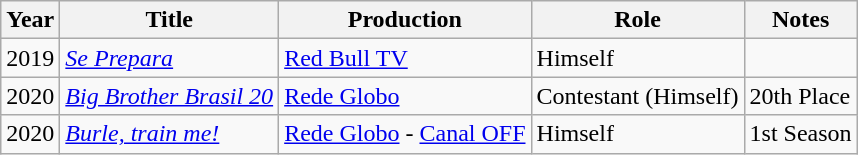<table class="wikitable">
<tr>
<th>Year</th>
<th>Title</th>
<th>Production</th>
<th>Role</th>
<th>Notes</th>
</tr>
<tr>
<td>2019</td>
<td><em><a href='#'>Se Prepara</a></em></td>
<td><a href='#'>Red Bull TV</a></td>
<td>Himself</td>
<td></td>
</tr>
<tr>
<td>2020</td>
<td><em><a href='#'>Big Brother Brasil 20</a></em></td>
<td><a href='#'>Rede Globo</a></td>
<td>Contestant (Himself)</td>
<td>20th Place</td>
</tr>
<tr>
<td>2020</td>
<td><em><a href='#'>Burle, train me!</a></em></td>
<td><a href='#'>Rede Globo</a> - <a href='#'>Canal OFF</a></td>
<td>Himself</td>
<td>1st Season</td>
</tr>
</table>
